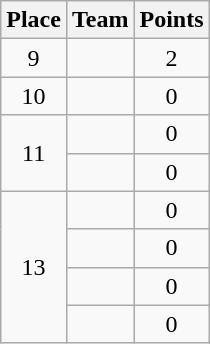<table class="wikitable" style="text-align:center; padding-bottom:0;">
<tr>
<th>Place</th>
<th style="text-align:left;">Team</th>
<th>Points</th>
</tr>
<tr>
<td>9</td>
<td align=left></td>
<td>2</td>
</tr>
<tr>
<td>10</td>
<td align=left></td>
<td>0</td>
</tr>
<tr>
<td rowspan=2>11</td>
<td align=left></td>
<td>0</td>
</tr>
<tr>
<td align=left></td>
<td>0</td>
</tr>
<tr>
<td rowspan=4>13</td>
<td align=left></td>
<td>0</td>
</tr>
<tr>
<td align=left></td>
<td>0</td>
</tr>
<tr>
<td align=left></td>
<td>0</td>
</tr>
<tr>
<td align=left></td>
<td>0</td>
</tr>
</table>
